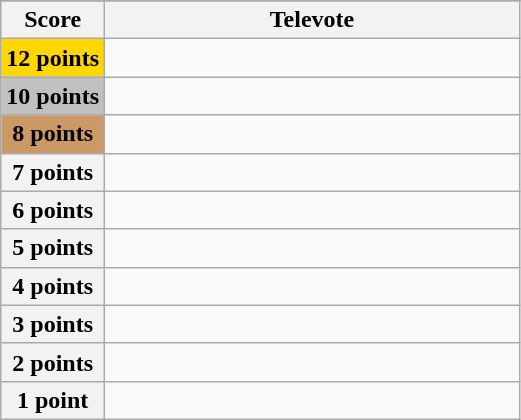<table class="wikitable">
<tr>
</tr>
<tr>
<th scope="col" width="20%">Score</th>
<th scope="col" width="80%">Televote</th>
</tr>
<tr>
<th scope="row" style="background:gold">12 points</th>
<td></td>
</tr>
<tr>
<th scope="row" style="background:silver">10 points</th>
<td></td>
</tr>
<tr>
<th scope="row" style="background:#CC9966">8 points</th>
<td></td>
</tr>
<tr>
<th scope="row">7 points</th>
<td></td>
</tr>
<tr>
<th scope="row">6 points</th>
<td></td>
</tr>
<tr>
<th scope="row">5 points</th>
<td></td>
</tr>
<tr>
<th scope="row">4 points</th>
<td></td>
</tr>
<tr>
<th scope="row">3 points</th>
<td></td>
</tr>
<tr>
<th scope="row">2 points</th>
<td></td>
</tr>
<tr>
<th scope="row">1 point</th>
<td></td>
</tr>
</table>
